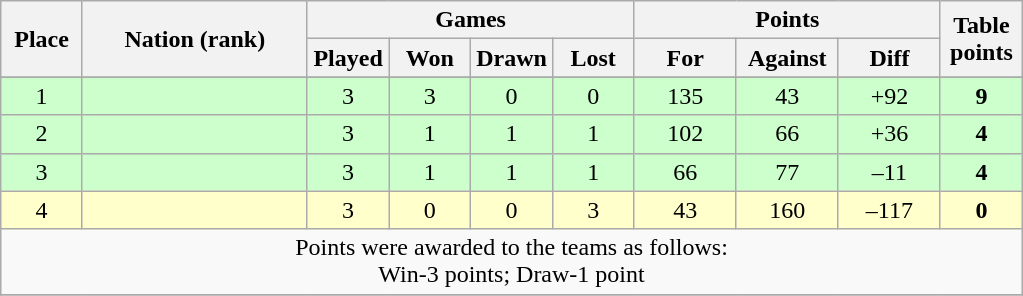<table class="wikitable">
<tr>
<th rowspan=2 width="8%">Place</th>
<th rowspan=2 width="22%">Nation (rank)</th>
<th colspan=4 width="32%">Games</th>
<th colspan=3 width="30%">Points</th>
<th rowspan=2 width="10%">Table<br>points</th>
</tr>
<tr>
<th width="8%">Played</th>
<th width="8%">Won</th>
<th width="8%">Drawn</th>
<th width="8%">Lost</th>
<th width="10%">For</th>
<th width="10%">Against</th>
<th width="10%">Diff</th>
</tr>
<tr>
</tr>
<tr bgcolor=#ccffcc align=center>
<td>1</td>
<td align=left></td>
<td>3</td>
<td>3</td>
<td>0</td>
<td>0</td>
<td>135</td>
<td>43</td>
<td>+92</td>
<td><strong>9</strong></td>
</tr>
<tr bgcolor=#ccffcc align=center>
<td>2</td>
<td align=left></td>
<td>3</td>
<td>1</td>
<td>1</td>
<td>1</td>
<td>102</td>
<td>66</td>
<td>+36</td>
<td><strong>4</strong></td>
</tr>
<tr bgcolor=#ccffcc align=center>
<td>3</td>
<td align=left></td>
<td>3</td>
<td>1</td>
<td>1</td>
<td>1</td>
<td>66</td>
<td>77</td>
<td>–11</td>
<td><strong>4</strong></td>
</tr>
<tr bgcolor=#ffffcc align=center>
<td>4</td>
<td align=left></td>
<td>3</td>
<td>0</td>
<td>0</td>
<td>3</td>
<td>43</td>
<td>160</td>
<td>–117</td>
<td><strong>0</strong></td>
</tr>
<tr>
<td colspan="100%" style="text-align:center;">Points were awarded to the teams as follows:<br>Win-3 points; Draw-1 point</td>
</tr>
<tr>
</tr>
</table>
